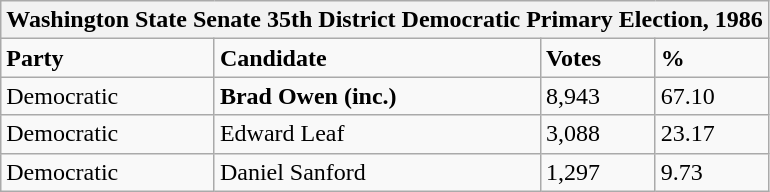<table class="wikitable">
<tr>
<th colspan="4">Washington State Senate 35th District Democratic Primary Election, 1986</th>
</tr>
<tr>
<td><strong>Party</strong></td>
<td><strong>Candidate</strong></td>
<td><strong>Votes</strong></td>
<td><strong>%</strong></td>
</tr>
<tr>
<td>Democratic</td>
<td><strong>Brad Owen (inc.)</strong></td>
<td>8,943</td>
<td>67.10</td>
</tr>
<tr>
<td>Democratic</td>
<td>Edward Leaf</td>
<td>3,088</td>
<td>23.17</td>
</tr>
<tr>
<td>Democratic</td>
<td>Daniel Sanford</td>
<td>1,297</td>
<td>9.73</td>
</tr>
</table>
